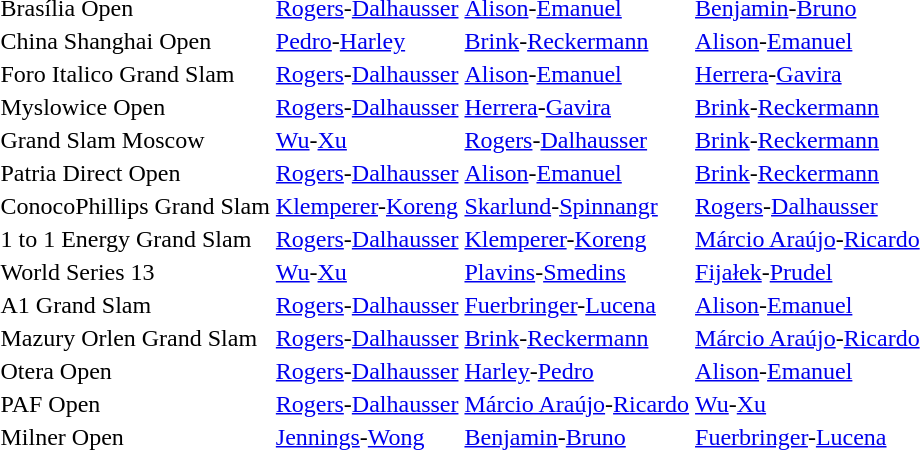<table>
<tr>
<td>Brasília Open</td>
<td> <a href='#'>Rogers</a>-<a href='#'>Dalhausser</a></td>
<td> <a href='#'>Alison</a>-<a href='#'>Emanuel</a></td>
<td> <a href='#'>Benjamin</a>-<a href='#'>Bruno</a></td>
</tr>
<tr>
<td>China Shanghai Open</td>
<td> <a href='#'>Pedro</a>-<a href='#'>Harley</a></td>
<td> <a href='#'>Brink</a>-<a href='#'>Reckermann</a></td>
<td> <a href='#'>Alison</a>-<a href='#'>Emanuel</a></td>
</tr>
<tr>
<td>Foro Italico Grand Slam</td>
<td> <a href='#'>Rogers</a>-<a href='#'>Dalhausser</a></td>
<td> <a href='#'>Alison</a>-<a href='#'>Emanuel</a></td>
<td> <a href='#'>Herrera</a>-<a href='#'>Gavira</a></td>
</tr>
<tr>
<td>Myslowice Open</td>
<td> <a href='#'>Rogers</a>-<a href='#'>Dalhausser</a></td>
<td> <a href='#'>Herrera</a>-<a href='#'>Gavira</a></td>
<td> <a href='#'>Brink</a>-<a href='#'>Reckermann</a></td>
</tr>
<tr>
<td>Grand Slam Moscow</td>
<td> <a href='#'>Wu</a>-<a href='#'>Xu</a></td>
<td> <a href='#'>Rogers</a>-<a href='#'>Dalhausser</a></td>
<td> <a href='#'>Brink</a>-<a href='#'>Reckermann</a></td>
</tr>
<tr>
<td>Patria Direct Open</td>
<td> <a href='#'>Rogers</a>-<a href='#'>Dalhausser</a></td>
<td> <a href='#'>Alison</a>-<a href='#'>Emanuel</a></td>
<td> <a href='#'>Brink</a>-<a href='#'>Reckermann</a></td>
</tr>
<tr>
<td>ConocoPhillips Grand Slam</td>
<td> <a href='#'>Klemperer</a>-<a href='#'>Koreng</a></td>
<td> <a href='#'>Skarlund</a>-<a href='#'>Spinnangr</a></td>
<td> <a href='#'>Rogers</a>-<a href='#'>Dalhausser</a></td>
</tr>
<tr>
<td>1 to 1 Energy Grand Slam</td>
<td> <a href='#'>Rogers</a>-<a href='#'>Dalhausser</a></td>
<td> <a href='#'>Klemperer</a>-<a href='#'>Koreng</a></td>
<td> <a href='#'>Márcio Araújo</a>-<a href='#'>Ricardo</a></td>
</tr>
<tr>
<td>World Series 13</td>
<td> <a href='#'>Wu</a>-<a href='#'>Xu</a></td>
<td> <a href='#'>Plavins</a>-<a href='#'>Smedins</a></td>
<td> <a href='#'>Fijałek</a>-<a href='#'>Prudel</a></td>
</tr>
<tr>
<td>A1 Grand Slam</td>
<td> <a href='#'>Rogers</a>-<a href='#'>Dalhausser</a></td>
<td> <a href='#'>Fuerbringer</a>-<a href='#'>Lucena</a></td>
<td> <a href='#'>Alison</a>-<a href='#'>Emanuel</a></td>
</tr>
<tr>
<td>Mazury Orlen Grand Slam</td>
<td> <a href='#'>Rogers</a>-<a href='#'>Dalhausser</a></td>
<td> <a href='#'>Brink</a>-<a href='#'>Reckermann</a></td>
<td> <a href='#'>Márcio Araújo</a>-<a href='#'>Ricardo</a></td>
</tr>
<tr>
<td>Otera Open</td>
<td> <a href='#'>Rogers</a>-<a href='#'>Dalhausser</a></td>
<td> <a href='#'>Harley</a>-<a href='#'>Pedro</a></td>
<td> <a href='#'>Alison</a>-<a href='#'>Emanuel</a></td>
</tr>
<tr>
<td>PAF Open</td>
<td> <a href='#'>Rogers</a>-<a href='#'>Dalhausser</a></td>
<td> <a href='#'>Márcio Araújo</a>-<a href='#'>Ricardo</a></td>
<td> <a href='#'>Wu</a>-<a href='#'>Xu</a></td>
</tr>
<tr>
<td>Milner Open</td>
<td> <a href='#'>Jennings</a>-<a href='#'>Wong</a></td>
<td> <a href='#'>Benjamin</a>-<a href='#'>Bruno</a></td>
<td> <a href='#'>Fuerbringer</a>-<a href='#'>Lucena</a></td>
</tr>
</table>
